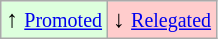<table class="wikitable" align="center">
<tr>
<td style="background:#ddffdd">↑ <small><a href='#'>Promoted</a></small></td>
<td style="background:#ffcccc">↓ <small><a href='#'>Relegated</a></small></td>
</tr>
</table>
